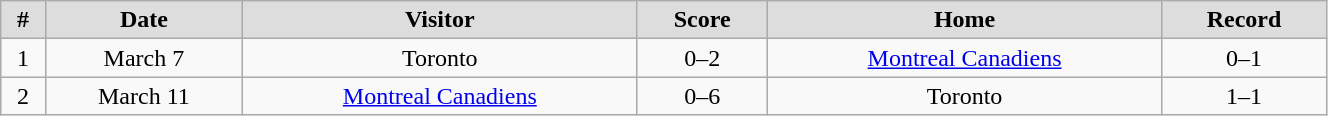<table class="wikitable" width="70%">
<tr align="center"  bgcolor="#dddddd">
<td><strong>#</strong></td>
<td><strong>Date</strong></td>
<td><strong>Visitor</strong></td>
<td><strong>Score</strong></td>
<td><strong>Home</strong></td>
<td><strong>Record</strong></td>
</tr>
<tr align="center" >
<td>1</td>
<td>March 7</td>
<td>Toronto</td>
<td>0–2</td>
<td><a href='#'>Montreal Canadiens</a></td>
<td>0–1</td>
</tr>
<tr align="center" >
<td>2</td>
<td>March 11</td>
<td><a href='#'>Montreal Canadiens</a></td>
<td>0–6</td>
<td>Toronto</td>
<td>1–1</td>
</tr>
</table>
